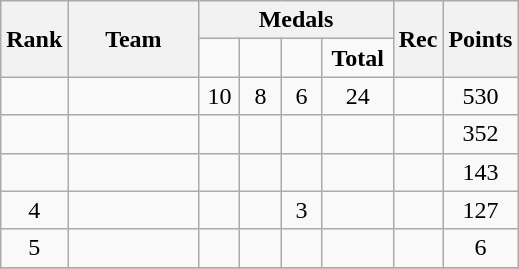<table class="wikitable">
<tr>
<th rowspan=2>Rank</th>
<th style="width:80px;" rowspan="2">Team</th>
<th colspan=4>Medals</th>
<th rowspan=2>Rec</th>
<th rowspan=2>Points</th>
</tr>
<tr style="text-align:center;">
<td style="width:20px; "></td>
<td style="width:20px; "></td>
<td style="width:20px; "></td>
<td style="width:40px; "><strong>Total</strong></td>
</tr>
<tr>
<td align=center></td>
<td></td>
<td align=center>10</td>
<td align=center>8</td>
<td align=center>6</td>
<td align=center>24</td>
<td align=center></td>
<td align=center>530</td>
</tr>
<tr>
<td align=center></td>
<td><strong></strong></td>
<td align=center></td>
<td align=center></td>
<td align=center></td>
<td align=center></td>
<td align=center></td>
<td align=center>352</td>
</tr>
<tr>
<td align=center></td>
<td></td>
<td align=center></td>
<td align=center></td>
<td align=center></td>
<td align=center></td>
<td align=center></td>
<td align=center>143</td>
</tr>
<tr>
<td align=center>4</td>
<td></td>
<td align=center></td>
<td align=center></td>
<td align=center>3</td>
<td align=center></td>
<td align=center></td>
<td align=center>127</td>
</tr>
<tr>
<td align=center>5</td>
<td></td>
<td align=center></td>
<td align=center></td>
<td align=center></td>
<td align=center></td>
<td align=center></td>
<td align=center>6</td>
</tr>
<tr>
</tr>
</table>
